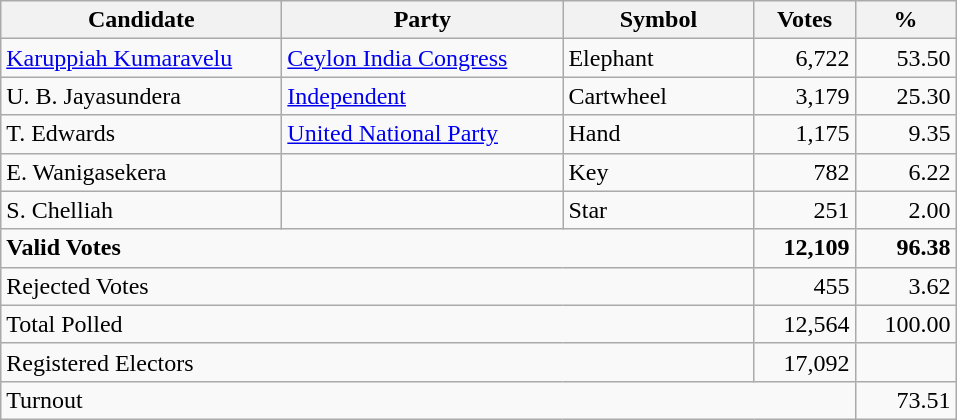<table class="wikitable" border="1" style="text-align:right;">
<tr>
<th align=left width="180">Candidate</th>
<th align=left width="180">Party</th>
<th align=left width="120">Symbol</th>
<th align=left width="60">Votes</th>
<th align=left width="60">%</th>
</tr>
<tr>
<td align=left><a href='#'>Karuppiah Kumaravelu</a></td>
<td align=left><a href='#'>Ceylon India Congress</a></td>
<td align=left>Elephant</td>
<td align=right>6,722</td>
<td align=right>53.50</td>
</tr>
<tr>
<td align=left>U. B. Jayasundera</td>
<td align=left><a href='#'>Independent</a></td>
<td align=left>Cartwheel</td>
<td align=right>3,179</td>
<td align=right>25.30</td>
</tr>
<tr>
<td align=left>T. Edwards</td>
<td align=left><a href='#'>United National Party</a></td>
<td align=left>Hand</td>
<td align=right>1,175</td>
<td align=right>9.35</td>
</tr>
<tr>
<td align=left>E. Wanigasekera</td>
<td align=left></td>
<td align=left>Key</td>
<td align=right>782</td>
<td align=right>6.22</td>
</tr>
<tr>
<td align=left>S. Chelliah</td>
<td align=left></td>
<td align=left>Star</td>
<td align=right>251</td>
<td align=right>2.00</td>
</tr>
<tr>
<td align=left colspan=3><strong>Valid Votes</strong></td>
<td align=right><strong>12,109</strong></td>
<td align=right><strong>96.38</strong></td>
</tr>
<tr>
<td align=left colspan=3>Rejected Votes</td>
<td align=right>455</td>
<td align=right>3.62</td>
</tr>
<tr>
<td align=left colspan=3>Total Polled</td>
<td align=right>12,564</td>
<td align=right>100.00</td>
</tr>
<tr>
<td align=left colspan=3>Registered Electors</td>
<td align=right>17,092</td>
<td></td>
</tr>
<tr>
<td align=left colspan=4>Turnout</td>
<td align=right>73.51</td>
</tr>
</table>
